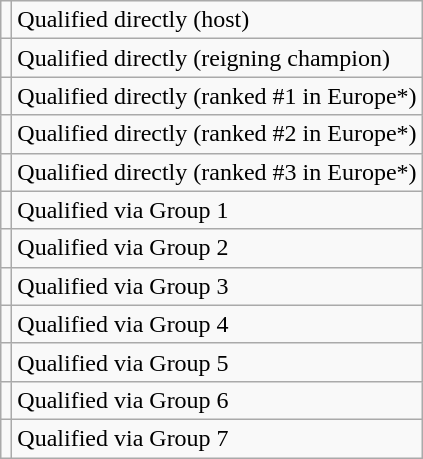<table class="wikitable">
<tr>
<td></td>
<td>Qualified directly (host)</td>
</tr>
<tr>
<td></td>
<td>Qualified directly (reigning champion)</td>
</tr>
<tr>
<td></td>
<td>Qualified directly (ranked #1 in Europe*)</td>
</tr>
<tr>
<td></td>
<td>Qualified directly (ranked #2 in Europe*)</td>
</tr>
<tr>
<td></td>
<td>Qualified directly (ranked #3 in Europe*)</td>
</tr>
<tr>
<td></td>
<td>Qualified via Group 1</td>
</tr>
<tr>
<td></td>
<td>Qualified via Group 2</td>
</tr>
<tr>
<td></td>
<td>Qualified via Group 3</td>
</tr>
<tr>
<td></td>
<td>Qualified via Group 4</td>
</tr>
<tr>
<td><s></s></td>
<td>Qualified via Group 5</td>
</tr>
<tr>
<td></td>
<td>Qualified via Group 6</td>
</tr>
<tr>
<td></td>
<td>Qualified via Group 7</td>
</tr>
</table>
